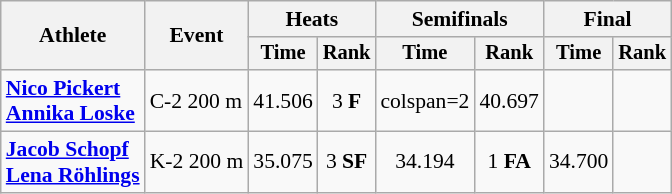<table class=wikitable style="font-size:90%">
<tr>
<th rowspan="2">Athlete</th>
<th rowspan="2">Event</th>
<th colspan=2>Heats</th>
<th colspan=2>Semifinals</th>
<th colspan=2>Final</th>
</tr>
<tr style="font-size:95%">
<th>Time</th>
<th>Rank</th>
<th>Time</th>
<th>Rank</th>
<th>Time</th>
<th>Rank</th>
</tr>
<tr align=center>
<td align=left><strong><a href='#'>Nico Pickert</a><br><a href='#'>Annika Loske</a></strong></td>
<td align=left>C-2 200 m</td>
<td>41.506</td>
<td>3 <strong>F</strong></td>
<td>colspan=2</td>
<td>40.697</td>
<td></td>
</tr>
<tr align=center>
<td align=left><strong><a href='#'>Jacob Schopf</a><br><a href='#'>Lena Röhlings</a></strong></td>
<td align=left>K-2 200 m</td>
<td>35.075</td>
<td>3 <strong>SF</strong></td>
<td>34.194</td>
<td>1 <strong>FA</strong></td>
<td>34.700</td>
<td></td>
</tr>
</table>
